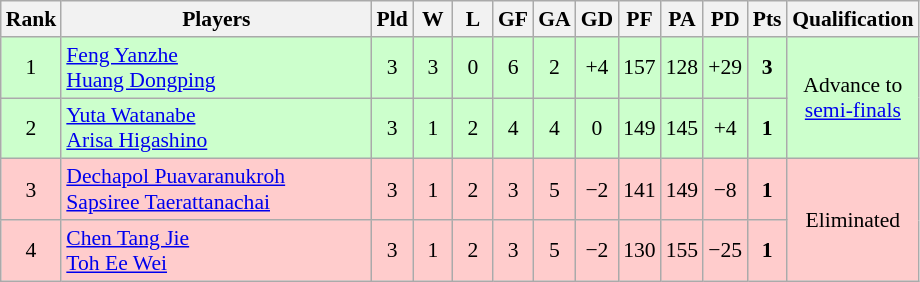<table class="wikitable" style="font-size:90%; text-align:center">
<tr>
<th width="20">Rank</th>
<th width="200">Players</th>
<th width="20">Pld</th>
<th width="20">W</th>
<th width="20">L</th>
<th width="20">GF</th>
<th width="20">GA</th>
<th width="20">GD</th>
<th width="20">PF</th>
<th width="20">PA</th>
<th width="20">PD</th>
<th width="20">Pts</th>
<th width="20">Qualification</th>
</tr>
<tr bgcolor="#ccffcc">
<td>1</td>
<td align="left"> <a href='#'>Feng Yanzhe</a><br> <a href='#'>Huang Dongping</a></td>
<td>3</td>
<td>3</td>
<td>0</td>
<td>6</td>
<td>2</td>
<td>+4</td>
<td>157</td>
<td>128</td>
<td>+29</td>
<td><strong>3</strong></td>
<td rowspan="2">Advance to <a href='#'>semi-finals</a></td>
</tr>
<tr bgcolor="#ccffcc">
<td>2</td>
<td align="left"> <a href='#'>Yuta Watanabe</a><br> <a href='#'>Arisa Higashino</a></td>
<td>3</td>
<td>1</td>
<td>2</td>
<td>4</td>
<td>4</td>
<td>0</td>
<td>149</td>
<td>145</td>
<td>+4</td>
<td><strong>1</strong></td>
</tr>
<tr bgcolor="#ffcccc">
<td>3</td>
<td align="left"> <a href='#'>Dechapol Puavaranukroh</a><br> <a href='#'>Sapsiree Taerattanachai</a></td>
<td>3</td>
<td>1</td>
<td>2</td>
<td>3</td>
<td>5</td>
<td>−2</td>
<td>141</td>
<td>149</td>
<td>−8</td>
<td><strong>1</strong></td>
<td rowspan="2">Eliminated</td>
</tr>
<tr bgcolor="#ffcccc">
<td>4</td>
<td align="left"> <a href='#'>Chen Tang Jie</a><br> <a href='#'>Toh Ee Wei</a></td>
<td>3</td>
<td>1</td>
<td>2</td>
<td>3</td>
<td>5</td>
<td>−2</td>
<td>130</td>
<td>155</td>
<td>−25</td>
<td><strong>1</strong></td>
</tr>
</table>
